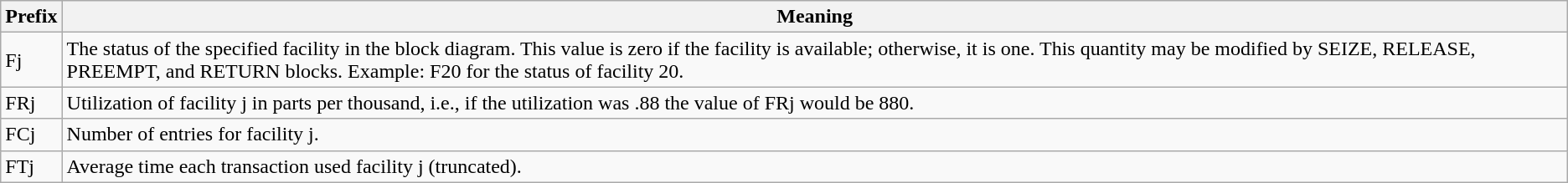<table class="wikitable">
<tr>
<th>Prefix</th>
<th>Meaning</th>
</tr>
<tr>
<td>Fj</td>
<td>The status of the specified facility in the block diagram. This value is zero if the facility is available; otherwise, it is one. This quantity may be modified by SEIZE, RELEASE, PREEMPT, and RETURN blocks. Example: F20 for the status of facility 20.</td>
</tr>
<tr>
<td>FRj</td>
<td>Utilization of facility j in parts per thousand, i.e., if the utilization was .88 the value of FRj would be 880.</td>
</tr>
<tr>
<td>FCj</td>
<td>Number of entries for facility j.</td>
</tr>
<tr>
<td>FTj</td>
<td>Average time each transaction used facility j (truncated).</td>
</tr>
</table>
